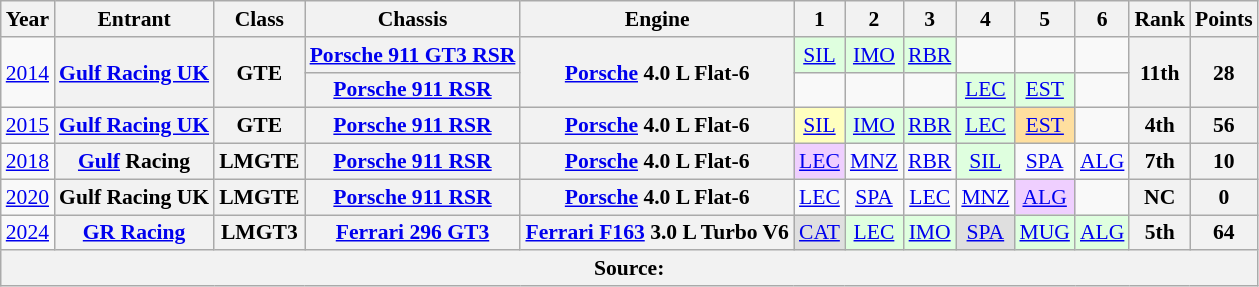<table class="wikitable" style="text-align:center; font-size:90%">
<tr>
<th>Year</th>
<th>Entrant</th>
<th>Class</th>
<th>Chassis</th>
<th>Engine</th>
<th>1</th>
<th>2</th>
<th>3</th>
<th>4</th>
<th>5</th>
<th>6</th>
<th>Rank</th>
<th>Points</th>
</tr>
<tr>
<td rowspan=2><a href='#'>2014</a></td>
<th rowspan=2><a href='#'>Gulf Racing UK</a></th>
<th rowspan=2>GTE</th>
<th><a href='#'>Porsche 911 GT3 RSR</a></th>
<th rowspan=2><a href='#'>Porsche</a> 4.0 L Flat-6</th>
<td style="background:#DFFFDF;"><a href='#'>SIL</a><br></td>
<td style="background:#DFFFDF;"><a href='#'>IMO</a><br></td>
<td style="background:#DFFFDF;"><a href='#'>RBR</a><br></td>
<td></td>
<td></td>
<td></td>
<th rowspan=2>11th</th>
<th rowspan=2>28</th>
</tr>
<tr>
<th><a href='#'>Porsche 911 RSR</a></th>
<td></td>
<td></td>
<td></td>
<td style="background:#DFFFDF;"><a href='#'>LEC</a><br></td>
<td style="background:#DFFFDF;"><a href='#'>EST</a><br></td>
<td></td>
</tr>
<tr>
<td><a href='#'>2015</a></td>
<th><a href='#'>Gulf Racing UK</a></th>
<th>GTE</th>
<th><a href='#'>Porsche 911 RSR</a></th>
<th><a href='#'>Porsche</a> 4.0 L Flat-6</th>
<td style="background:#FFFFBF;"><a href='#'>SIL</a><br></td>
<td style="background:#DFFFDF;"><a href='#'>IMO</a><br></td>
<td style="background:#DFFFDF;"><a href='#'>RBR</a><br></td>
<td style="background:#DFFFDF;"><a href='#'>LEC</a><br></td>
<td style="background:#FFDF9F;"><a href='#'>EST</a><br></td>
<td></td>
<th>4th</th>
<th>56</th>
</tr>
<tr>
<td><a href='#'>2018</a></td>
<th><a href='#'>Gulf</a> Racing</th>
<th>LMGTE</th>
<th><a href='#'>Porsche 911 RSR</a></th>
<th><a href='#'>Porsche</a> 4.0 L Flat-6</th>
<td style="background:#efcfff;"><a href='#'>LEC</a><br></td>
<td><a href='#'>MNZ</a></td>
<td><a href='#'>RBR</a></td>
<td style="background:#DFFFDF;"><a href='#'>SIL</a><br></td>
<td><a href='#'>SPA</a></td>
<td><a href='#'>ALG</a></td>
<th>7th</th>
<th>10</th>
</tr>
<tr>
<td><a href='#'>2020</a></td>
<th>Gulf Racing UK</th>
<th>LMGTE</th>
<th><a href='#'>Porsche 911 RSR</a></th>
<th><a href='#'>Porsche</a> 4.0 L Flat-6</th>
<td><a href='#'>LEC</a></td>
<td><a href='#'>SPA</a></td>
<td><a href='#'>LEC</a></td>
<td><a href='#'>MNZ</a></td>
<td style="background:#EFCFFF;"><a href='#'>ALG</a><br></td>
<td></td>
<th>NC</th>
<th>0</th>
</tr>
<tr>
<td><a href='#'>2024</a></td>
<th><a href='#'>GR Racing</a></th>
<th>LMGT3</th>
<th><a href='#'>Ferrari 296 GT3</a></th>
<th><a href='#'>Ferrari F163</a> 3.0 L Turbo V6</th>
<td style="background:#DFDFDF;"><a href='#'>CAT</a><br></td>
<td style="background:#DFFFDF;"><a href='#'>LEC</a><br></td>
<td style="background:#DFFFDF;"><a href='#'>IMO</a><br></td>
<td style="background:#DFDFDF;"><a href='#'>SPA</a><br></td>
<td style="background:#DFFFDF;"><a href='#'>MUG</a><br></td>
<td style="background:#DFFFDF;"><a href='#'>ALG</a><br></td>
<th>5th</th>
<th>64</th>
</tr>
<tr>
<th colspan="13">Source:</th>
</tr>
</table>
